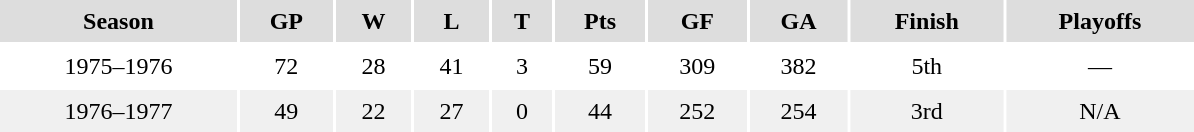<table cellpadding=5 width=800>
<tr bgcolor="#dddddd">
<th>Season</th>
<th>GP</th>
<th>W</th>
<th>L</th>
<th>T</th>
<th>Pts</th>
<th>GF</th>
<th>GA</th>
<th>Finish</th>
<th>Playoffs</th>
</tr>
<tr align=center>
<td>1975–1976</td>
<td>72</td>
<td>28</td>
<td>41</td>
<td>3</td>
<td>59</td>
<td>309</td>
<td>382</td>
<td>5th</td>
<td>—</td>
</tr>
<tr bgcolor=f0f0f0 align=center>
<td>1976–1977</td>
<td>49</td>
<td>22</td>
<td>27</td>
<td>0</td>
<td>44</td>
<td>252</td>
<td>254</td>
<td>3rd</td>
<td>N/A</td>
</tr>
</table>
